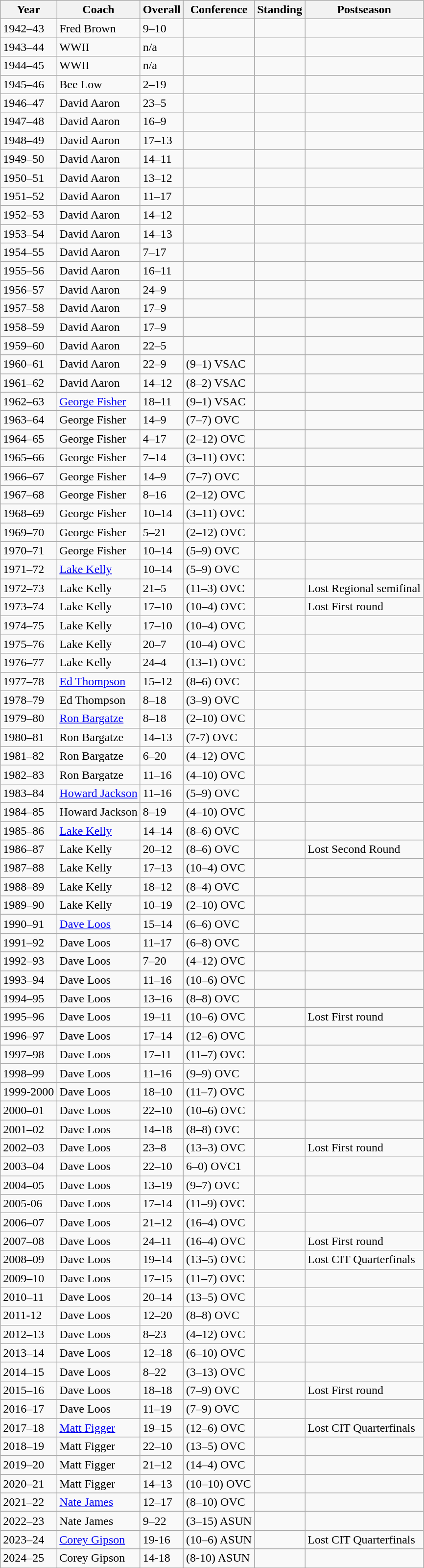<table class="wikitable">
<tr>
<th>Year</th>
<th>Coach</th>
<th>Overall</th>
<th>Conference</th>
<th>Standing</th>
<th>Postseason</th>
</tr>
<tr>
<td>1942–43</td>
<td>Fred Brown</td>
<td>9–10</td>
<td></td>
<td></td>
<td></td>
</tr>
<tr>
<td>1943–44</td>
<td>WWII</td>
<td>n/a</td>
<td></td>
<td></td>
<td></td>
</tr>
<tr>
<td>1944–45</td>
<td>WWII</td>
<td>n/a</td>
<td></td>
<td></td>
<td></td>
</tr>
<tr>
<td>1945–46</td>
<td>Bee Low</td>
<td>2–19</td>
<td></td>
<td></td>
<td></td>
</tr>
<tr>
<td>1946–47</td>
<td>David Aaron</td>
<td>23–5</td>
<td></td>
<td></td>
<td></td>
</tr>
<tr>
<td>1947–48</td>
<td>David Aaron</td>
<td>16–9</td>
<td></td>
<td></td>
<td></td>
</tr>
<tr>
<td>1948–49</td>
<td>David Aaron</td>
<td>17–13</td>
<td></td>
<td></td>
<td></td>
</tr>
<tr>
<td>1949–50</td>
<td>David Aaron</td>
<td>14–11</td>
<td></td>
<td></td>
<td></td>
</tr>
<tr>
<td>1950–51</td>
<td>David Aaron</td>
<td>13–12</td>
<td></td>
<td></td>
<td></td>
</tr>
<tr>
<td>1951–52</td>
<td>David Aaron</td>
<td>11–17</td>
<td></td>
<td></td>
<td></td>
</tr>
<tr>
<td>1952–53</td>
<td>David Aaron</td>
<td>14–12</td>
<td></td>
<td></td>
<td></td>
</tr>
<tr>
<td>1953–54</td>
<td>David Aaron</td>
<td>14–13</td>
<td></td>
<td></td>
<td></td>
</tr>
<tr>
<td>1954–55</td>
<td>David Aaron</td>
<td>7–17</td>
<td></td>
<td></td>
<td></td>
</tr>
<tr>
<td>1955–56</td>
<td>David Aaron</td>
<td>16–11</td>
<td></td>
<td></td>
<td></td>
</tr>
<tr>
<td>1956–57</td>
<td>David Aaron</td>
<td>24–9</td>
<td></td>
<td></td>
<td></td>
</tr>
<tr>
<td>1957–58</td>
<td>David Aaron</td>
<td>17–9</td>
<td></td>
<td></td>
<td></td>
</tr>
<tr>
<td>1958–59</td>
<td>David Aaron</td>
<td>17–9</td>
<td></td>
<td></td>
<td></td>
</tr>
<tr>
<td>1959–60</td>
<td>David Aaron</td>
<td>22–5</td>
<td></td>
<td></td>
<td></td>
</tr>
<tr>
<td>1960–61</td>
<td>David Aaron</td>
<td>22–9</td>
<td>(9–1) VSAC</td>
<td></td>
<td></td>
</tr>
<tr>
<td>1961–62</td>
<td>David Aaron</td>
<td>14–12</td>
<td>(8–2) VSAC</td>
<td></td>
<td></td>
</tr>
<tr>
<td>1962–63</td>
<td><a href='#'>George Fisher</a></td>
<td>18–11</td>
<td>(9–1) VSAC</td>
<td></td>
<td></td>
</tr>
<tr>
<td>1963–64</td>
<td>George Fisher</td>
<td>14–9</td>
<td>(7–7) OVC</td>
<td></td>
<td></td>
</tr>
<tr>
<td>1964–65</td>
<td>George Fisher</td>
<td>4–17</td>
<td>(2–12) OVC</td>
<td></td>
<td></td>
</tr>
<tr>
<td>1965–66</td>
<td>George Fisher</td>
<td>7–14</td>
<td>(3–11) OVC</td>
<td></td>
<td></td>
</tr>
<tr>
<td>1966–67</td>
<td>George Fisher</td>
<td>14–9</td>
<td>(7–7) OVC</td>
<td></td>
<td></td>
</tr>
<tr>
<td>1967–68</td>
<td>George Fisher</td>
<td>8–16</td>
<td>(2–12) OVC</td>
<td></td>
<td></td>
</tr>
<tr>
<td>1968–69</td>
<td>George Fisher</td>
<td>10–14</td>
<td>(3–11) OVC</td>
<td></td>
<td></td>
</tr>
<tr>
<td>1969–70</td>
<td>George Fisher</td>
<td>5–21</td>
<td>(2–12) OVC</td>
<td></td>
<td></td>
</tr>
<tr>
<td>1970–71</td>
<td>George Fisher</td>
<td>10–14</td>
<td>(5–9) OVC</td>
<td></td>
<td></td>
</tr>
<tr>
<td>1971–72</td>
<td><a href='#'>Lake Kelly</a></td>
<td>10–14</td>
<td>(5–9) OVC</td>
<td></td>
<td></td>
</tr>
<tr>
<td>1972–73</td>
<td>Lake Kelly</td>
<td>21–5</td>
<td>(11–3) OVC</td>
<td></td>
<td>Lost Regional semifinal</td>
</tr>
<tr>
<td>1973–74</td>
<td>Lake Kelly</td>
<td>17–10</td>
<td>(10–4) OVC</td>
<td></td>
<td>Lost First round</td>
</tr>
<tr>
<td>1974–75</td>
<td>Lake Kelly</td>
<td>17–10</td>
<td>(10–4) OVC</td>
<td></td>
<td></td>
</tr>
<tr>
<td>1975–76</td>
<td>Lake Kelly</td>
<td>20–7</td>
<td>(10–4) OVC</td>
<td></td>
<td></td>
</tr>
<tr>
<td>1976–77</td>
<td>Lake Kelly</td>
<td>24–4</td>
<td>(13–1) OVC</td>
<td></td>
<td></td>
</tr>
<tr>
<td>1977–78</td>
<td><a href='#'>Ed Thompson</a></td>
<td>15–12</td>
<td>(8–6) OVC</td>
<td></td>
<td></td>
</tr>
<tr>
<td>1978–79</td>
<td>Ed Thompson</td>
<td>8–18</td>
<td>(3–9) OVC</td>
<td></td>
<td></td>
</tr>
<tr>
<td>1979–80</td>
<td><a href='#'>Ron Bargatze</a></td>
<td>8–18</td>
<td>(2–10) OVC</td>
<td></td>
<td></td>
</tr>
<tr>
<td>1980–81</td>
<td>Ron Bargatze</td>
<td>14–13</td>
<td>(7-7) OVC</td>
<td></td>
<td></td>
</tr>
<tr>
<td>1981–82</td>
<td>Ron Bargatze</td>
<td>6–20</td>
<td>(4–12) OVC</td>
<td></td>
<td></td>
</tr>
<tr>
<td>1982–83</td>
<td>Ron Bargatze</td>
<td>11–16</td>
<td>(4–10) OVC</td>
<td></td>
<td></td>
</tr>
<tr>
<td>1983–84</td>
<td><a href='#'>Howard Jackson</a></td>
<td>11–16</td>
<td>(5–9) OVC</td>
<td></td>
<td></td>
</tr>
<tr>
<td>1984–85</td>
<td>Howard Jackson</td>
<td>8–19</td>
<td>(4–10) OVC</td>
<td></td>
<td></td>
</tr>
<tr>
<td>1985–86</td>
<td><a href='#'>Lake Kelly</a></td>
<td>14–14</td>
<td>(8–6) OVC</td>
<td></td>
<td></td>
</tr>
<tr>
<td>1986–87</td>
<td>Lake Kelly</td>
<td>20–12</td>
<td>(8–6) OVC</td>
<td></td>
<td>Lost Second Round</td>
</tr>
<tr>
<td>1987–88</td>
<td>Lake Kelly</td>
<td>17–13</td>
<td>(10–4) OVC</td>
<td></td>
<td></td>
</tr>
<tr>
<td>1988–89</td>
<td>Lake Kelly</td>
<td>18–12</td>
<td>(8–4) OVC</td>
<td></td>
<td></td>
</tr>
<tr>
<td>1989–90</td>
<td>Lake Kelly</td>
<td>10–19</td>
<td>(2–10) OVC</td>
<td></td>
<td></td>
</tr>
<tr>
<td>1990–91</td>
<td><a href='#'>Dave Loos</a></td>
<td>15–14</td>
<td>(6–6) OVC</td>
<td></td>
<td></td>
</tr>
<tr>
<td>1991–92</td>
<td>Dave Loos</td>
<td>11–17</td>
<td>(6–8) OVC</td>
<td></td>
<td></td>
</tr>
<tr>
<td>1992–93</td>
<td>Dave Loos</td>
<td>7–20</td>
<td>(4–12) OVC</td>
<td></td>
<td></td>
</tr>
<tr>
<td>1993–94</td>
<td>Dave Loos</td>
<td>11–16</td>
<td>(10–6) OVC</td>
<td></td>
<td></td>
</tr>
<tr>
<td>1994–95</td>
<td>Dave Loos</td>
<td>13–16</td>
<td>(8–8) OVC</td>
<td></td>
<td></td>
</tr>
<tr>
<td>1995–96</td>
<td>Dave Loos</td>
<td>19–11</td>
<td>(10–6) OVC</td>
<td></td>
<td>Lost First round</td>
</tr>
<tr>
<td>1996–97</td>
<td>Dave Loos</td>
<td>17–14</td>
<td>(12–6) OVC</td>
<td></td>
<td></td>
</tr>
<tr>
<td>1997–98</td>
<td>Dave Loos</td>
<td>17–11</td>
<td>(11–7) OVC</td>
<td></td>
<td></td>
</tr>
<tr>
<td>1998–99</td>
<td>Dave Loos</td>
<td>11–16</td>
<td>(9–9) OVC</td>
<td></td>
<td></td>
</tr>
<tr>
<td>1999-2000</td>
<td>Dave Loos</td>
<td>18–10</td>
<td>(11–7) OVC</td>
<td></td>
<td></td>
</tr>
<tr>
<td>2000–01</td>
<td>Dave Loos</td>
<td>22–10</td>
<td>(10–6) OVC</td>
<td></td>
<td></td>
</tr>
<tr>
<td>2001–02</td>
<td>Dave Loos</td>
<td>14–18</td>
<td>(8–8) OVC</td>
<td></td>
<td></td>
</tr>
<tr>
<td>2002–03</td>
<td>Dave Loos</td>
<td>23–8</td>
<td>(13–3) OVC</td>
<td></td>
<td>Lost First round</td>
</tr>
<tr>
<td>2003–04</td>
<td>Dave Loos</td>
<td>22–10</td>
<td>6–0) OVC1</td>
<td></td>
<td></td>
</tr>
<tr>
<td>2004–05</td>
<td>Dave Loos</td>
<td>13–19</td>
<td>(9–7) OVC</td>
<td></td>
<td></td>
</tr>
<tr>
<td>2005-06</td>
<td>Dave Loos</td>
<td>17–14</td>
<td>(11–9) OVC</td>
<td></td>
<td></td>
</tr>
<tr>
<td>2006–07</td>
<td>Dave Loos</td>
<td>21–12</td>
<td>(16–4) OVC</td>
<td></td>
<td></td>
</tr>
<tr>
<td>2007–08</td>
<td>Dave Loos</td>
<td>24–11</td>
<td>(16–4) OVC</td>
<td></td>
<td>Lost First round</td>
</tr>
<tr>
<td>2008–09</td>
<td>Dave Loos</td>
<td>19–14</td>
<td>(13–5) OVC</td>
<td></td>
<td>Lost CIT Quarterfinals</td>
</tr>
<tr>
<td>2009–10</td>
<td>Dave Loos</td>
<td>17–15</td>
<td>(11–7) OVC</td>
<td></td>
<td></td>
</tr>
<tr>
<td>2010–11</td>
<td>Dave Loos</td>
<td>20–14</td>
<td>(13–5) OVC</td>
<td></td>
<td></td>
</tr>
<tr>
<td>2011-12</td>
<td>Dave Loos</td>
<td>12–20</td>
<td>(8–8) OVC</td>
<td></td>
<td></td>
</tr>
<tr>
<td>2012–13</td>
<td>Dave Loos</td>
<td>8–23</td>
<td>(4–12) OVC</td>
<td></td>
<td></td>
</tr>
<tr>
<td>2013–14</td>
<td>Dave Loos</td>
<td>12–18</td>
<td>(6–10) OVC</td>
<td></td>
<td></td>
</tr>
<tr>
<td>2014–15</td>
<td>Dave Loos</td>
<td>8–22</td>
<td>(3–13) OVC</td>
<td></td>
<td></td>
</tr>
<tr>
<td>2015–16</td>
<td>Dave Loos</td>
<td>18–18</td>
<td>(7–9) OVC</td>
<td></td>
<td>Lost First round</td>
</tr>
<tr>
<td>2016–17</td>
<td>Dave Loos</td>
<td>11–19</td>
<td>(7–9) OVC</td>
<td></td>
<td></td>
</tr>
<tr>
<td>2017–18</td>
<td><a href='#'>Matt Figger</a></td>
<td>19–15</td>
<td>(12–6) OVC</td>
<td></td>
<td>Lost CIT Quarterfinals</td>
</tr>
<tr>
<td>2018–19</td>
<td>Matt Figger</td>
<td>22–10</td>
<td>(13–5) OVC</td>
<td></td>
<td></td>
</tr>
<tr>
<td>2019–20</td>
<td>Matt Figger</td>
<td>21–12</td>
<td>(14–4) OVC</td>
<td></td>
<td></td>
</tr>
<tr>
<td>2020–21</td>
<td>Matt Figger</td>
<td>14–13</td>
<td>(10–10) OVC</td>
<td></td>
<td></td>
</tr>
<tr>
<td>2021–22</td>
<td><a href='#'>Nate James</a></td>
<td>12–17</td>
<td>(8–10) OVC</td>
<td></td>
<td></td>
</tr>
<tr>
<td>2022–23</td>
<td>Nate James</td>
<td>9–22</td>
<td>(3–15) ASUN</td>
<td></td>
<td></td>
</tr>
<tr>
<td>2023–24</td>
<td><a href='#'>Corey Gipson</a></td>
<td>19-16</td>
<td>(10–6) ASUN</td>
<td></td>
<td>Lost CIT Quarterfinals</td>
</tr>
<tr>
<td>2024–25</td>
<td>Corey Gipson</td>
<td>14-18</td>
<td>(8-10) ASUN</td>
<td></td>
<td></td>
</tr>
</table>
